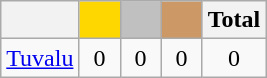<table class="wikitable">
<tr>
<th></th>
<th style="background-color:gold">        </th>
<th style="background-color:silver">      </th>
<th style="background-color:#CC9966">      </th>
<th>Total</th>
</tr>
<tr align="center">
<td> <a href='#'>Tuvalu</a></td>
<td>0</td>
<td>0</td>
<td>0</td>
<td>0</td>
</tr>
</table>
